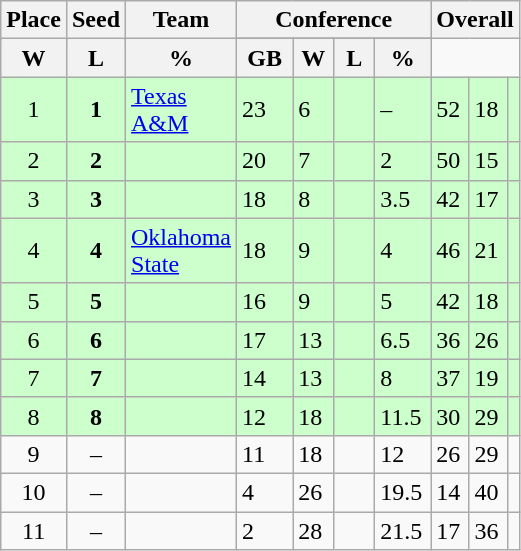<table class="wikitable">
<tr>
<th rowspan ="2">Place</th>
<th rowspan ="2">Seed</th>
<th rowspan ="2">Team</th>
<th colspan = "4">Conference</th>
<th colspan = "3">Overall</th>
</tr>
<tr>
</tr>
<tr>
<th scope="col" style="width: 20px;">W</th>
<th scope="col" style="width: 20px;">L</th>
<th scope="col" style="width: 30px;">%</th>
<th scope="col" style="width: 30px;">GB</th>
<th scope="col" style="width: 20px;">W</th>
<th scope="col" style="width: 20px;">L</th>
<th scope="col" style="width: 30px;">%</th>
</tr>
<tr bgcolor=#ccffcc>
<td style="text-align:center;">1</td>
<td style="text-align:center;"><strong>1</strong></td>
<td><a href='#'>Texas A&M</a></td>
<td>23</td>
<td>6</td>
<td></td>
<td>–</td>
<td>52</td>
<td>18</td>
<td></td>
</tr>
<tr bgcolor=#ccffcc>
<td style="text-align:center;">2</td>
<td style="text-align:center;"><strong>2</strong></td>
<td></td>
<td>20</td>
<td>7</td>
<td></td>
<td>2</td>
<td>50</td>
<td>15</td>
<td></td>
</tr>
<tr bgcolor=#ccffcc>
<td style="text-align:center;">3</td>
<td style="text-align:center;"><strong>3</strong></td>
<td></td>
<td>18</td>
<td>8</td>
<td></td>
<td>3.5</td>
<td>42</td>
<td>17</td>
<td></td>
</tr>
<tr bgcolor=#ccffcc>
<td style="text-align:center;">4</td>
<td style="text-align:center;"><strong>4</strong></td>
<td><a href='#'>Oklahoma State</a></td>
<td>18</td>
<td>9</td>
<td></td>
<td>4</td>
<td>46</td>
<td>21</td>
<td></td>
</tr>
<tr bgcolor=#ccffcc>
<td style="text-align:center;">5</td>
<td style="text-align:center;"><strong>5</strong></td>
<td></td>
<td>16</td>
<td>9</td>
<td></td>
<td>5</td>
<td>42</td>
<td>18</td>
<td></td>
</tr>
<tr bgcolor=#ccffcc>
<td style="text-align:center;">6</td>
<td style="text-align:center;"><strong>6</strong></td>
<td></td>
<td>17</td>
<td>13</td>
<td></td>
<td>6.5</td>
<td>36</td>
<td>26</td>
<td></td>
</tr>
<tr bgcolor=#ccffcc>
<td style="text-align:center;">7</td>
<td style="text-align:center;"><strong>7</strong></td>
<td></td>
<td>14</td>
<td>13</td>
<td></td>
<td>8</td>
<td>37</td>
<td>19</td>
<td></td>
</tr>
<tr bgcolor=#ccffcc>
<td style="text-align:center;">8</td>
<td style="text-align:center;"><strong>8</strong></td>
<td></td>
<td>12</td>
<td>18</td>
<td></td>
<td>11.5</td>
<td>30</td>
<td>29</td>
<td></td>
</tr>
<tr>
<td style="text-align:center;">9</td>
<td style="text-align:center;">–</td>
<td></td>
<td>11</td>
<td>18</td>
<td></td>
<td>12</td>
<td>26</td>
<td>29</td>
<td></td>
</tr>
<tr>
<td style="text-align:center;">10</td>
<td style="text-align:center;">–</td>
<td></td>
<td>4</td>
<td>26</td>
<td></td>
<td>19.5</td>
<td>14</td>
<td>40</td>
<td></td>
</tr>
<tr>
<td style="text-align:center;">11</td>
<td style="text-align:center;">–</td>
<td></td>
<td>2</td>
<td>28</td>
<td></td>
<td>21.5</td>
<td>17</td>
<td>36</td>
<td></td>
</tr>
</table>
